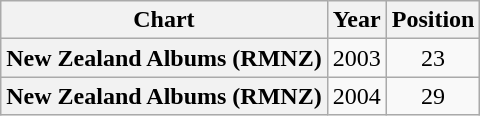<table class="wikitable plainrowheaders" style="text-align:center">
<tr>
<th scope="col">Chart</th>
<th scope="col">Year</th>
<th scope="col">Position</th>
</tr>
<tr>
<th scope="row">New Zealand Albums (RMNZ)</th>
<td>2003</td>
<td>23</td>
</tr>
<tr>
<th scope="row">New Zealand Albums (RMNZ)</th>
<td>2004</td>
<td>29</td>
</tr>
</table>
